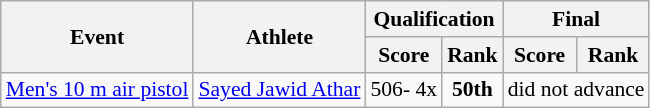<table class="wikitable" style="font-size:90%">
<tr>
<th rowspan="2">Event</th>
<th rowspan="2">Athlete</th>
<th colspan="2">Qualification</th>
<th colspan="2">Final</th>
</tr>
<tr>
<th>Score</th>
<th>Rank</th>
<th>Score</th>
<th>Rank</th>
</tr>
<tr>
<td><a href='#'>Men's 10 m air pistol</a></td>
<td><a href='#'>Sayed Jawid Athar</a></td>
<td align=center>506- 4x</td>
<td align=center><strong>50th</strong></td>
<td align=center colspan=2>did not advance</td>
</tr>
</table>
